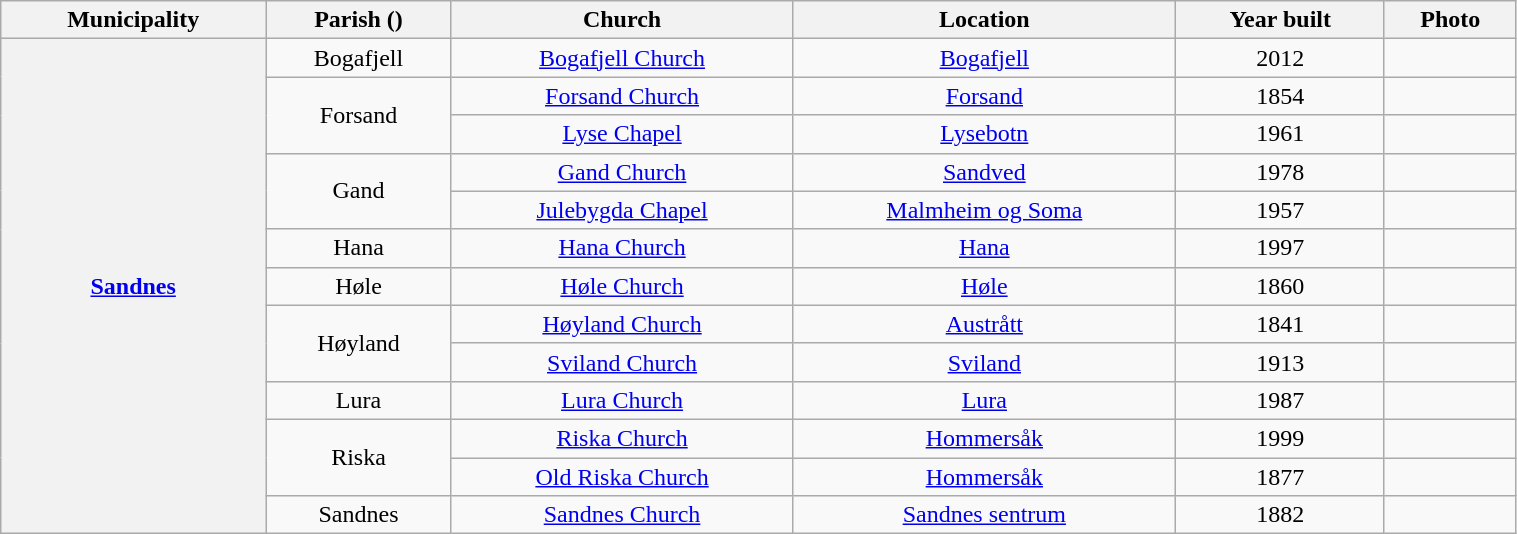<table class="wikitable" style="text-align: center; width: 80%;">
<tr>
<th>Municipality</th>
<th>Parish ()</th>
<th>Church</th>
<th>Location</th>
<th>Year built</th>
<th>Photo</th>
</tr>
<tr>
<th rowspan="13"><a href='#'>Sandnes</a></th>
<td rowspan="1">Bogafjell</td>
<td><a href='#'>Bogafjell Church</a></td>
<td><a href='#'>Bogafjell</a></td>
<td>2012</td>
<td></td>
</tr>
<tr>
<td rowspan="2">Forsand</td>
<td><a href='#'>Forsand Church</a></td>
<td><a href='#'>Forsand</a></td>
<td>1854</td>
<td></td>
</tr>
<tr>
<td><a href='#'>Lyse Chapel</a></td>
<td><a href='#'>Lysebotn</a></td>
<td>1961</td>
<td></td>
</tr>
<tr>
<td rowspan="2">Gand</td>
<td><a href='#'>Gand Church</a></td>
<td><a href='#'>Sandved</a></td>
<td>1978</td>
<td></td>
</tr>
<tr>
<td><a href='#'>Julebygda Chapel</a></td>
<td><a href='#'>Malmheim og Soma</a></td>
<td>1957</td>
<td></td>
</tr>
<tr>
<td rowspan="1">Hana</td>
<td><a href='#'>Hana Church</a></td>
<td><a href='#'>Hana</a></td>
<td>1997</td>
<td></td>
</tr>
<tr>
<td rowspan="1">Høle</td>
<td><a href='#'>Høle Church</a></td>
<td><a href='#'>Høle</a></td>
<td>1860</td>
<td></td>
</tr>
<tr>
<td rowspan="2">Høyland</td>
<td><a href='#'>Høyland Church</a></td>
<td><a href='#'>Austrått</a></td>
<td>1841</td>
<td></td>
</tr>
<tr>
<td><a href='#'>Sviland Church</a></td>
<td><a href='#'>Sviland</a></td>
<td>1913</td>
<td></td>
</tr>
<tr>
<td rowspan="1">Lura</td>
<td><a href='#'>Lura Church</a></td>
<td><a href='#'>Lura</a></td>
<td>1987</td>
<td></td>
</tr>
<tr>
<td rowspan="2">Riska</td>
<td><a href='#'>Riska Church</a></td>
<td><a href='#'>Hommersåk</a></td>
<td>1999</td>
<td></td>
</tr>
<tr>
<td><a href='#'>Old Riska Church</a></td>
<td><a href='#'>Hommersåk</a></td>
<td>1877</td>
<td></td>
</tr>
<tr>
<td rowspan="1">Sandnes</td>
<td><a href='#'>Sandnes Church</a></td>
<td><a href='#'>Sandnes sentrum</a></td>
<td>1882</td>
<td></td>
</tr>
</table>
